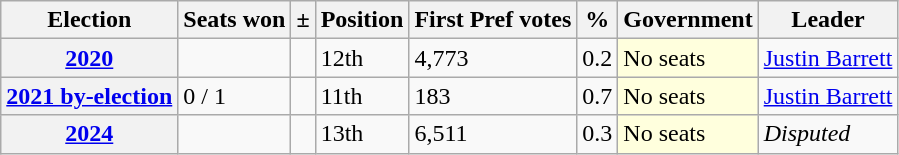<table class="wikitable sortable">
<tr>
<th>Election</th>
<th>Seats won</th>
<th>±</th>
<th>Position</th>
<th>First Pref votes</th>
<th>%</th>
<th>Government</th>
<th>Leader</th>
</tr>
<tr>
<th><a href='#'>2020</a></th>
<td></td>
<td></td>
<td>12th</td>
<td>4,773</td>
<td>0.2</td>
<td style="background:#ffd;">No seats</td>
<td><a href='#'>Justin Barrett</a></td>
</tr>
<tr>
<th><a href='#'>2021 by-election</a></th>
<td>0 / 1</td>
<td></td>
<td>11th</td>
<td>183</td>
<td>0.7</td>
<td style="background:#ffd;">No seats</td>
<td><a href='#'>Justin Barrett</a></td>
</tr>
<tr>
<th><a href='#'>2024</a></th>
<td></td>
<td></td>
<td>13th</td>
<td>6,511</td>
<td>0.3</td>
<td style="background:#ffd;">No seats</td>
<td><em>Disputed</em></td>
</tr>
</table>
